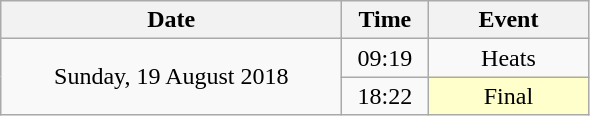<table class = "wikitable" style="text-align:center;">
<tr>
<th width=220>Date</th>
<th width=50>Time</th>
<th width=100>Event</th>
</tr>
<tr>
<td rowspan=2>Sunday, 19 August 2018</td>
<td>09:19</td>
<td>Heats</td>
</tr>
<tr>
<td>18:22</td>
<td bgcolor=ffffcc>Final</td>
</tr>
</table>
